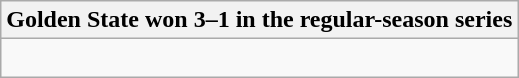<table class="wikitable collapsible collapsed">
<tr>
<th>Golden State won 3–1 in the regular-season series</th>
</tr>
<tr>
<td><br>


</td>
</tr>
</table>
